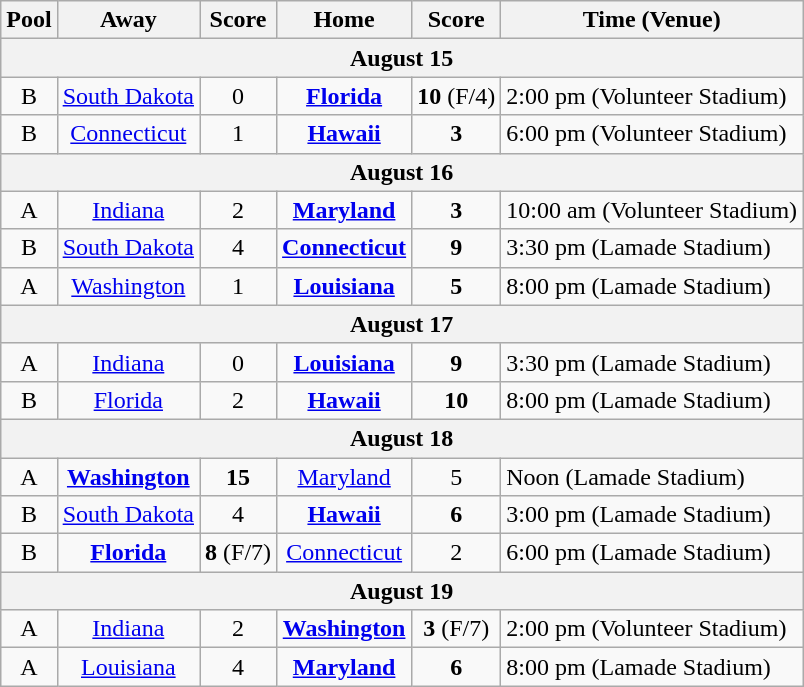<table class="wikitable">
<tr>
<th>Pool</th>
<th>Away</th>
<th>Score</th>
<th>Home</th>
<th>Score</th>
<th>Time (Venue)</th>
</tr>
<tr>
<th colspan="7">August 15</th>
</tr>
<tr>
<td align=center>B</td>
<td align=center> <a href='#'>South Dakota</a></td>
<td align=center>0</td>
<td align=center> <strong><a href='#'>Florida</a></strong></td>
<td align=center><strong>10</strong> (F/4)</td>
<td>2:00 pm (Volunteer Stadium)</td>
</tr>
<tr>
<td align=center>B</td>
<td align=center> <a href='#'>Connecticut</a></td>
<td align=center>1</td>
<td align=center> <strong><a href='#'>Hawaii</a></strong></td>
<td align=center><strong>3</strong></td>
<td>6:00 pm (Volunteer Stadium)</td>
</tr>
<tr>
<th colspan="7">August 16</th>
</tr>
<tr>
<td align=center>A</td>
<td align=center> <a href='#'>Indiana</a></td>
<td align=center>2</td>
<td align=center> <strong><a href='#'>Maryland</a></strong></td>
<td align=center><strong>3</strong></td>
<td>10:00 am (Volunteer Stadium)</td>
</tr>
<tr>
<td align=center>B</td>
<td align=center> <a href='#'>South Dakota</a></td>
<td align=center>4</td>
<td align=center> <strong><a href='#'>Connecticut</a></strong></td>
<td align=center><strong>9</strong></td>
<td>3:30 pm (Lamade Stadium)</td>
</tr>
<tr>
<td align=center>A</td>
<td align=center> <a href='#'>Washington</a></td>
<td align=center>1</td>
<td align=center> <strong><a href='#'>Louisiana</a></strong></td>
<td align=center><strong>5</strong></td>
<td>8:00 pm (Lamade Stadium)</td>
</tr>
<tr>
<th colspan="7">August 17</th>
</tr>
<tr>
<td align=center>A</td>
<td align=center> <a href='#'>Indiana</a></td>
<td align=center>0</td>
<td align=center> <strong><a href='#'>Louisiana</a></strong></td>
<td align=center><strong>9</strong></td>
<td>3:30 pm (Lamade Stadium)</td>
</tr>
<tr>
<td align=center>B</td>
<td align=center> <a href='#'>Florida</a></td>
<td align=center>2</td>
<td align=center> <strong><a href='#'>Hawaii</a></strong></td>
<td align=center><strong>10</strong></td>
<td>8:00 pm (Lamade Stadium)</td>
</tr>
<tr>
<th colspan="7">August 18</th>
</tr>
<tr>
<td align=center>A</td>
<td align=center> <strong><a href='#'>Washington</a></strong></td>
<td align=center><strong>15</strong></td>
<td align=center> <a href='#'>Maryland</a></td>
<td align=center>5</td>
<td>Noon (Lamade Stadium)</td>
</tr>
<tr>
<td align=center>B</td>
<td align=center> <a href='#'>South Dakota</a></td>
<td align=center>4</td>
<td align=center> <strong><a href='#'>Hawaii</a></strong></td>
<td align=center><strong>6</strong></td>
<td>3:00 pm (Lamade Stadium)</td>
</tr>
<tr>
<td align=center>B</td>
<td align=center> <strong><a href='#'>Florida</a></strong></td>
<td align=center><strong>8</strong> (F/7)</td>
<td align=center> <a href='#'>Connecticut</a></td>
<td align=center>2</td>
<td>6:00 pm (Lamade Stadium)</td>
</tr>
<tr>
<th colspan="7">August 19</th>
</tr>
<tr>
<td align=center>A</td>
<td align=center> <a href='#'>Indiana</a></td>
<td align=center>2</td>
<td align=center> <strong><a href='#'>Washington</a></strong></td>
<td align=center><strong>3</strong> (F/7)</td>
<td>2:00 pm (Volunteer Stadium)</td>
</tr>
<tr>
<td align=center>A</td>
<td align=center> <a href='#'>Louisiana</a></td>
<td align=center>4</td>
<td align=center> <strong><a href='#'>Maryland</a></strong></td>
<td align=center><strong>6</strong></td>
<td>8:00 pm (Lamade Stadium)</td>
</tr>
</table>
